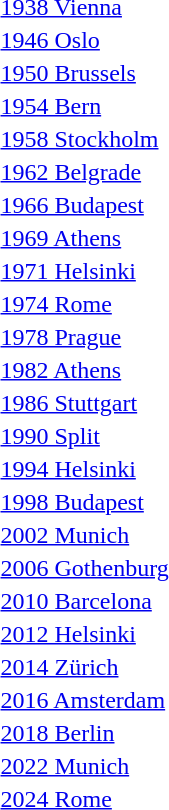<table>
<tr>
<td><a href='#'>1938 Vienna</a><br></td>
<td></td>
<td></td>
<td></td>
</tr>
<tr>
<td><a href='#'>1946 Oslo</a><br></td>
<td></td>
<td></td>
<td></td>
</tr>
<tr>
<td><a href='#'>1950 Brussels</a><br></td>
<td></td>
<td></td>
<td></td>
</tr>
<tr>
<td><a href='#'>1954 Bern</a><br></td>
<td></td>
<td></td>
<td></td>
</tr>
<tr>
<td><a href='#'>1958 Stockholm</a><br></td>
<td></td>
<td></td>
<td></td>
</tr>
<tr>
<td><a href='#'>1962 Belgrade</a><br></td>
<td></td>
<td></td>
<td></td>
</tr>
<tr>
<td><a href='#'>1966 Budapest</a><br></td>
<td></td>
<td></td>
<td></td>
</tr>
<tr>
<td><a href='#'>1969 Athens</a><br></td>
<td></td>
<td></td>
<td></td>
</tr>
<tr>
<td><a href='#'>1971 Helsinki</a><br></td>
<td></td>
<td></td>
<td></td>
</tr>
<tr>
<td><a href='#'>1974 Rome</a><br></td>
<td></td>
<td></td>
<td></td>
</tr>
<tr>
<td><a href='#'>1978 Prague</a><br></td>
<td></td>
<td></td>
<td></td>
</tr>
<tr>
<td><a href='#'>1982 Athens</a><br></td>
<td></td>
<td></td>
<td></td>
</tr>
<tr>
<td><a href='#'>1986 Stuttgart</a><br></td>
<td></td>
<td></td>
<td></td>
</tr>
<tr>
<td><a href='#'>1990 Split</a><br></td>
<td></td>
<td></td>
<td></td>
</tr>
<tr>
<td><a href='#'>1994 Helsinki</a><br></td>
<td></td>
<td></td>
<td></td>
</tr>
<tr>
<td><a href='#'>1998 Budapest</a><br></td>
<td></td>
<td></td>
<td></td>
</tr>
<tr>
<td><a href='#'>2002 Munich</a><br></td>
<td></td>
<td></td>
<td></td>
</tr>
<tr>
<td><a href='#'>2006 Gothenburg</a><br></td>
<td></td>
<td></td>
<td></td>
</tr>
<tr>
<td><a href='#'>2010 Barcelona</a><br></td>
<td></td>
<td></td>
<td></td>
</tr>
<tr>
<td><a href='#'>2012 Helsinki</a><br></td>
<td></td>
<td></td>
<td></td>
</tr>
<tr>
<td><a href='#'>2014 Zürich</a><br></td>
<td></td>
<td></td>
<td></td>
</tr>
<tr>
<td><a href='#'>2016 Amsterdam</a><br></td>
<td></td>
<td></td>
<td></td>
</tr>
<tr>
<td><a href='#'>2018 Berlin</a><br></td>
<td></td>
<td></td>
<td></td>
</tr>
<tr>
<td><a href='#'>2022 Munich</a><br></td>
<td></td>
<td></td>
<td></td>
</tr>
<tr>
<td><a href='#'>2024 Rome</a><br></td>
<td></td>
<td></td>
<td></td>
</tr>
</table>
